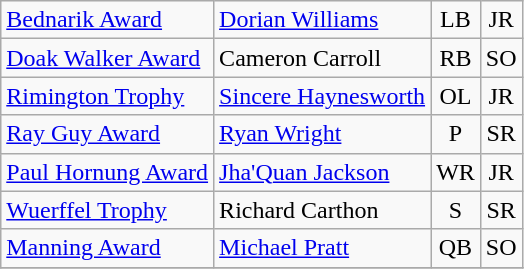<table class="wikitable">
<tr>
<td><a href='#'>Bednarik Award</a></td>
<td><a href='#'>Dorian Williams</a></td>
<td align=center>LB</td>
<td align=center>JR</td>
</tr>
<tr>
<td><a href='#'>Doak Walker Award</a></td>
<td>Cameron Carroll</td>
<td align=center>RB</td>
<td align=center>SO</td>
</tr>
<tr>
<td><a href='#'>Rimington Trophy</a></td>
<td><a href='#'>Sincere Haynesworth</a></td>
<td align=center>OL</td>
<td align=center>JR</td>
</tr>
<tr>
<td><a href='#'>Ray Guy Award</a></td>
<td><a href='#'>Ryan Wright</a></td>
<td align=center>P</td>
<td align=center>SR</td>
</tr>
<tr>
<td><a href='#'>Paul Hornung Award</a></td>
<td><a href='#'>Jha'Quan Jackson</a></td>
<td align=center>WR</td>
<td align=center>JR</td>
</tr>
<tr>
<td><a href='#'>Wuerffel Trophy</a></td>
<td>Richard Carthon</td>
<td align=center>S</td>
<td align=center>SR</td>
</tr>
<tr>
<td><a href='#'>Manning Award</a></td>
<td><a href='#'>Michael Pratt</a></td>
<td align=center>QB</td>
<td align=center>SO</td>
</tr>
<tr>
</tr>
</table>
